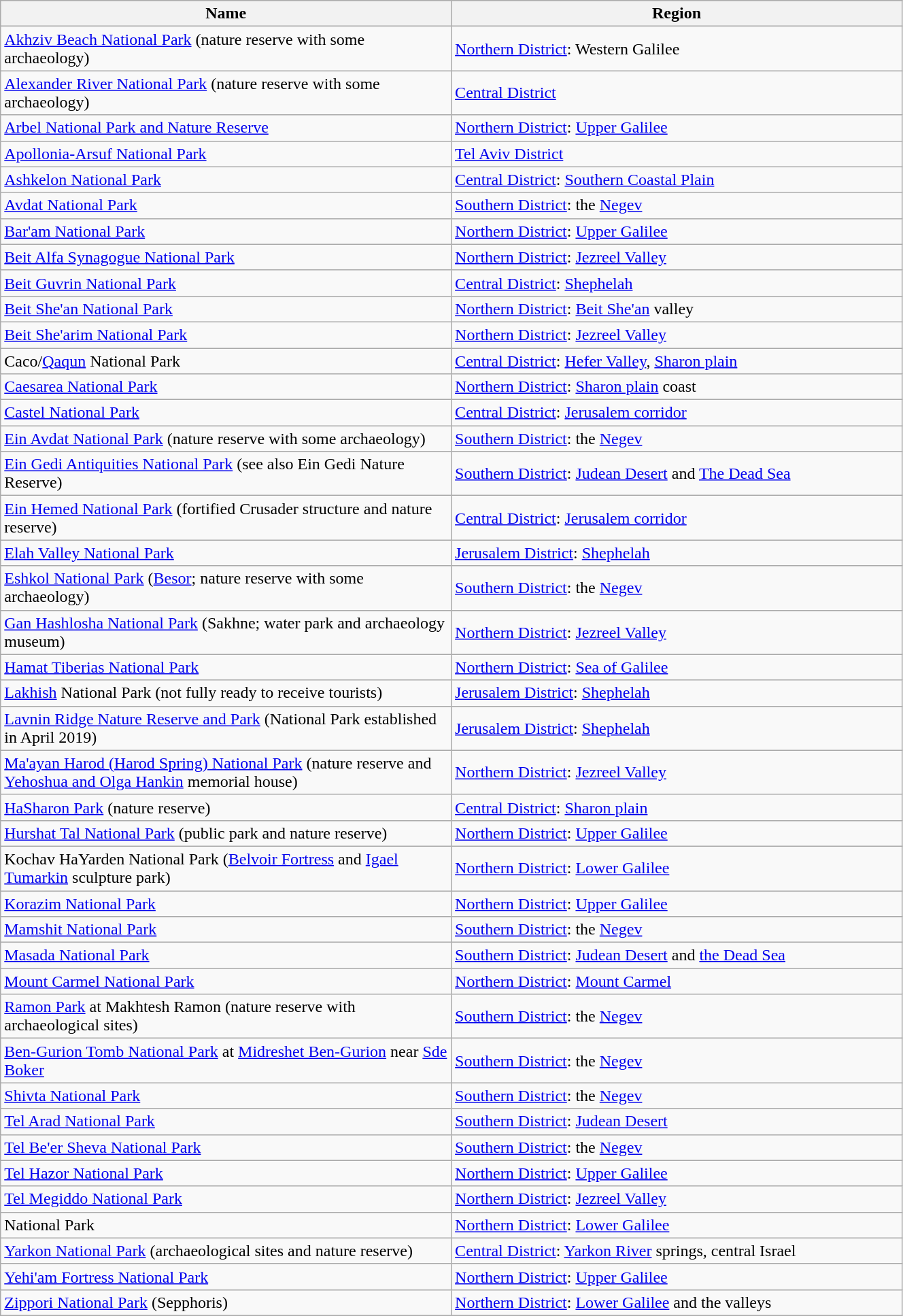<table class="sortable wikitable" width="70%">
<tr>
<th width="50%">Name</th>
<th width="50%">Region</th>
</tr>
<tr>
<td><a href='#'>Akhziv Beach National Park</a> (nature reserve with some archaeology)</td>
<td><a href='#'>Northern District</a>: Western Galilee</td>
</tr>
<tr>
<td><a href='#'>Alexander River National Park</a> (nature reserve with some archaeology)</td>
<td><a href='#'>Central District</a></td>
</tr>
<tr>
<td><a href='#'>Arbel National Park and Nature Reserve</a></td>
<td><a href='#'>Northern District</a>: <a href='#'>Upper Galilee</a></td>
</tr>
<tr>
<td><a href='#'>Apollonia-Arsuf National Park</a></td>
<td><a href='#'>Tel Aviv District</a></td>
</tr>
<tr>
<td><a href='#'>Ashkelon National Park</a></td>
<td><a href='#'>Central District</a>: <a href='#'>Southern Coastal Plain</a></td>
</tr>
<tr>
<td><a href='#'>Avdat National Park</a></td>
<td><a href='#'>Southern District</a>: the <a href='#'>Negev</a></td>
</tr>
<tr>
<td><a href='#'>Bar'am National Park</a></td>
<td><a href='#'>Northern District</a>: <a href='#'>Upper Galilee</a></td>
</tr>
<tr>
<td><a href='#'>Beit Alfa Synagogue National Park</a></td>
<td><a href='#'>Northern District</a>: <a href='#'>Jezreel Valley</a></td>
</tr>
<tr>
<td><a href='#'>Beit Guvrin National Park</a></td>
<td><a href='#'>Central District</a>: <a href='#'>Shephelah</a></td>
</tr>
<tr>
<td><a href='#'>Beit She'an National Park</a></td>
<td><a href='#'>Northern District</a>: <a href='#'>Beit She'an</a> valley</td>
</tr>
<tr>
<td><a href='#'>Beit She'arim National Park</a></td>
<td><a href='#'>Northern District</a>: <a href='#'>Jezreel Valley</a></td>
</tr>
<tr>
<td>Caco/<a href='#'>Qaqun</a> National Park</td>
<td><a href='#'>Central District</a>: <a href='#'>Hefer Valley</a>, <a href='#'>Sharon plain</a></td>
</tr>
<tr>
<td><a href='#'>Caesarea National Park</a></td>
<td><a href='#'>Northern District</a>: <a href='#'>Sharon plain</a> coast</td>
</tr>
<tr>
<td><a href='#'>Castel National Park</a></td>
<td><a href='#'>Central District</a>: <a href='#'>Jerusalem corridor</a></td>
</tr>
<tr>
<td><a href='#'>Ein Avdat National Park</a> (nature reserve with some archaeology)</td>
<td><a href='#'>Southern District</a>: the <a href='#'>Negev</a></td>
</tr>
<tr>
<td><a href='#'>Ein Gedi Antiquities National Park</a> (see also Ein Gedi Nature Reserve)</td>
<td><a href='#'>Southern District</a>: <a href='#'>Judean Desert</a> and <a href='#'>The Dead Sea</a></td>
</tr>
<tr>
<td><a href='#'>Ein Hemed National Park</a> (fortified Crusader structure and nature reserve)</td>
<td><a href='#'>Central District</a>: <a href='#'>Jerusalem corridor</a></td>
</tr>
<tr>
<td><a href='#'>Elah Valley National Park</a></td>
<td><a href='#'>Jerusalem District</a>: <a href='#'>Shephelah</a></td>
</tr>
<tr>
<td><a href='#'>Eshkol National Park</a> (<a href='#'>Besor</a>; nature reserve with some archaeology)</td>
<td><a href='#'>Southern District</a>: the <a href='#'>Negev</a></td>
</tr>
<tr>
<td><a href='#'>Gan Hashlosha National Park</a> (Sakhne; water park and archaeology museum)</td>
<td><a href='#'>Northern District</a>: <a href='#'>Jezreel Valley</a></td>
</tr>
<tr>
<td><a href='#'>Hamat Tiberias National Park</a></td>
<td><a href='#'>Northern District</a>: <a href='#'>Sea of Galilee</a></td>
</tr>
<tr>
<td><a href='#'>Lakhish</a> National Park (not fully ready to receive tourists)</td>
<td><a href='#'>Jerusalem District</a>: <a href='#'>Shephelah</a></td>
</tr>
<tr>
<td><a href='#'>Lavnin Ridge Nature Reserve and Park</a> (National Park established in April 2019)</td>
<td><a href='#'>Jerusalem District</a>: <a href='#'>Shephelah</a></td>
</tr>
<tr>
<td><a href='#'>Ma'ayan Harod (Harod Spring) National Park</a> (nature reserve and <a href='#'>Yehoshua and Olga Hankin</a> memorial house)</td>
<td><a href='#'>Northern District</a>: <a href='#'>Jezreel Valley</a></td>
</tr>
<tr>
<td><a href='#'>HaSharon Park</a> (nature reserve)</td>
<td><a href='#'>Central District</a>: <a href='#'>Sharon plain</a></td>
</tr>
<tr>
<td><a href='#'>Hurshat Tal National Park</a> (public park and nature reserve)</td>
<td><a href='#'>Northern District</a>: <a href='#'>Upper Galilee</a></td>
</tr>
<tr>
<td>Kochav HaYarden National Park (<a href='#'>Belvoir Fortress</a> and <a href='#'>Igael Tumarkin</a> sculpture park)</td>
<td><a href='#'>Northern District</a>: <a href='#'>Lower Galilee</a></td>
</tr>
<tr>
<td><a href='#'>Korazim National Park</a></td>
<td><a href='#'>Northern District</a>: <a href='#'>Upper Galilee</a></td>
</tr>
<tr>
<td><a href='#'>Mamshit National Park</a></td>
<td><a href='#'>Southern District</a>: the <a href='#'>Negev</a></td>
</tr>
<tr>
<td><a href='#'>Masada National Park</a></td>
<td><a href='#'>Southern District</a>: <a href='#'>Judean Desert</a> and <a href='#'>the Dead Sea</a></td>
</tr>
<tr>
<td><a href='#'>Mount Carmel National Park</a></td>
<td><a href='#'>Northern District</a>: <a href='#'>Mount Carmel</a></td>
</tr>
<tr>
<td><a href='#'>Ramon Park</a> at Makhtesh Ramon (nature reserve with archaeological sites)</td>
<td><a href='#'>Southern District</a>: the <a href='#'>Negev</a></td>
</tr>
<tr>
<td><a href='#'>Ben-Gurion Tomb National Park</a> at <a href='#'>Midreshet Ben-Gurion</a> near <a href='#'>Sde Boker</a></td>
<td><a href='#'>Southern District</a>: the <a href='#'>Negev</a></td>
</tr>
<tr>
<td><a href='#'>Shivta National Park</a></td>
<td><a href='#'>Southern District</a>: the <a href='#'>Negev</a></td>
</tr>
<tr>
<td><a href='#'>Tel Arad National Park</a></td>
<td><a href='#'>Southern District</a>: <a href='#'>Judean Desert</a></td>
</tr>
<tr>
<td><a href='#'>Tel Be'er Sheva National Park</a></td>
<td><a href='#'>Southern District</a>: the <a href='#'>Negev</a></td>
</tr>
<tr>
<td><a href='#'>Tel Hazor National Park</a></td>
<td><a href='#'>Northern District</a>: <a href='#'>Upper Galilee</a></td>
</tr>
<tr>
<td><a href='#'>Tel Megiddo National Park</a></td>
<td><a href='#'>Northern District</a>: <a href='#'>Jezreel Valley</a></td>
</tr>
<tr>
<td> National Park</td>
<td><a href='#'>Northern District</a>: <a href='#'>Lower Galilee</a></td>
</tr>
<tr>
<td><a href='#'>Yarkon National Park</a> (archaeological sites and nature reserve)</td>
<td><a href='#'>Central District</a>: <a href='#'>Yarkon River</a> springs, central Israel</td>
</tr>
<tr>
<td><a href='#'>Yehi'am Fortress National Park</a></td>
<td><a href='#'>Northern District</a>: <a href='#'>Upper Galilee</a></td>
</tr>
<tr>
<td><a href='#'>Zippori National Park</a> (Sepphoris)</td>
<td><a href='#'>Northern District</a>: <a href='#'>Lower Galilee</a> and the valleys</td>
</tr>
</table>
